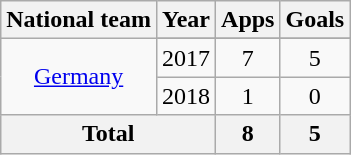<table class="wikitable" style="text-align:center">
<tr>
<th>National team</th>
<th>Year</th>
<th>Apps</th>
<th>Goals</th>
</tr>
<tr>
<td rowspan="3"><a href='#'>Germany</a></td>
</tr>
<tr>
<td>2017</td>
<td>7</td>
<td>5</td>
</tr>
<tr>
<td>2018</td>
<td>1</td>
<td>0</td>
</tr>
<tr>
<th colspan="2">Total</th>
<th>8</th>
<th>5</th>
</tr>
</table>
